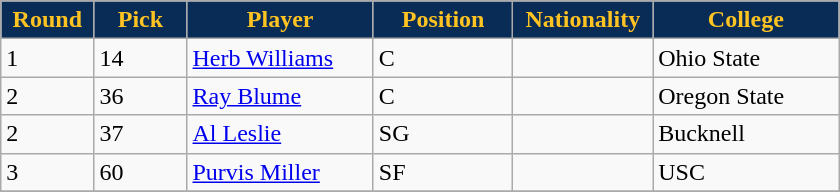<table class="wikitable sortable sortable">
<tr>
<th style="background:#092c57; color:#ffc322" width="10%">Round</th>
<th style="background:#092c57; color:#ffc322" width="10%">Pick</th>
<th style="background:#092c57; color:#ffc322" width="20%">Player</th>
<th style="background:#092c57; color:#ffc322" width="15%">Position</th>
<th style="background:#092c57; color:#ffc322" width="15%">Nationality</th>
<th style="background:#092c57; color:#ffc322" width="20%">College</th>
</tr>
<tr>
<td>1</td>
<td>14</td>
<td><a href='#'>Herb Williams</a></td>
<td>C</td>
<td></td>
<td>Ohio State</td>
</tr>
<tr>
<td>2</td>
<td>36</td>
<td><a href='#'>Ray Blume</a></td>
<td>C</td>
<td></td>
<td>Oregon State</td>
</tr>
<tr>
<td>2</td>
<td>37</td>
<td><a href='#'>Al Leslie</a></td>
<td>SG</td>
<td></td>
<td>Bucknell</td>
</tr>
<tr>
<td>3</td>
<td>60</td>
<td><a href='#'>Purvis Miller</a></td>
<td>SF</td>
<td></td>
<td>USC</td>
</tr>
<tr>
</tr>
</table>
